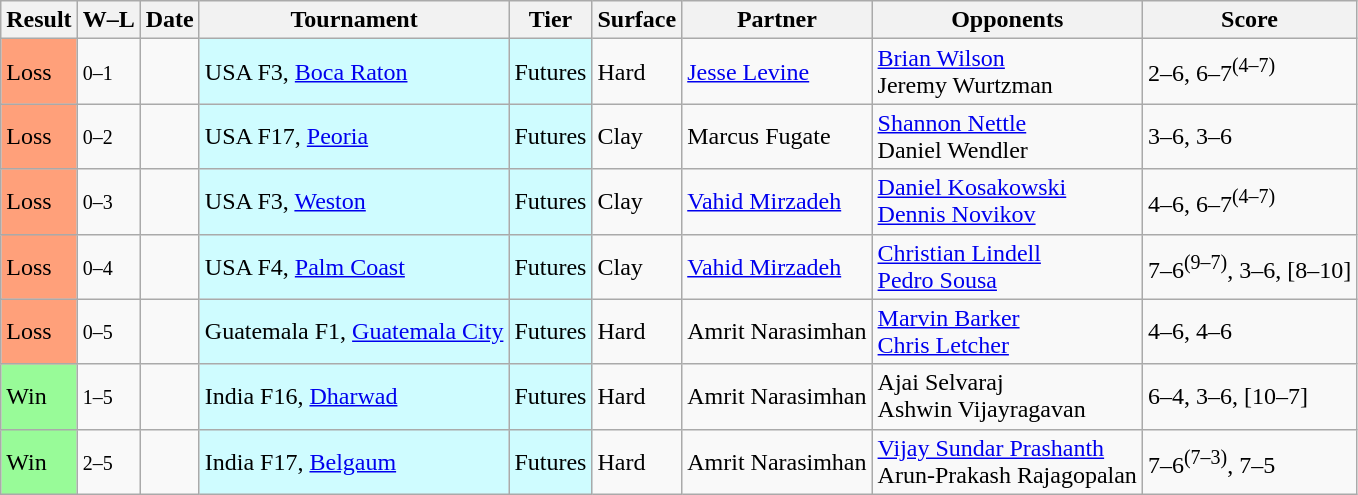<table class="sortable wikitable">
<tr>
<th>Result</th>
<th class="unsortable">W–L</th>
<th>Date</th>
<th>Tournament</th>
<th>Tier</th>
<th>Surface</th>
<th>Partner</th>
<th>Opponents</th>
<th class="unsortable">Score</th>
</tr>
<tr>
<td style="background:#ffa07a;">Loss</td>
<td><small>0–1</small></td>
<td></td>
<td style="background:#cffcff;">USA F3, <a href='#'>Boca Raton</a></td>
<td style="background:#cffcff;">Futures</td>
<td>Hard</td>
<td> <a href='#'>Jesse Levine</a></td>
<td> <a href='#'>Brian Wilson</a> <br>  Jeremy Wurtzman</td>
<td>2–6, 6–7<sup>(4–7)</sup></td>
</tr>
<tr>
<td style="background:#ffa07a;">Loss</td>
<td><small>0–2</small></td>
<td></td>
<td style="background:#cffcff;">USA F17, <a href='#'>Peoria</a></td>
<td style="background:#cffcff;">Futures</td>
<td>Clay</td>
<td> Marcus Fugate</td>
<td> <a href='#'>Shannon Nettle</a> <br>  Daniel Wendler</td>
<td>3–6, 3–6</td>
</tr>
<tr>
<td style="background:#ffa07a;">Loss</td>
<td><small>0–3</small></td>
<td></td>
<td style="background:#cffcff;">USA F3, <a href='#'>Weston</a></td>
<td style="background:#cffcff;">Futures</td>
<td>Clay</td>
<td> <a href='#'>Vahid Mirzadeh</a></td>
<td> <a href='#'>Daniel Kosakowski</a> <br>  <a href='#'>Dennis Novikov</a></td>
<td>4–6, 6–7<sup>(4–7)</sup></td>
</tr>
<tr>
<td style="background:#ffa07a;">Loss</td>
<td><small>0–4</small></td>
<td></td>
<td style="background:#cffcff;">USA F4, <a href='#'>Palm Coast</a></td>
<td style="background:#cffcff;">Futures</td>
<td>Clay</td>
<td> <a href='#'>Vahid Mirzadeh</a></td>
<td> <a href='#'>Christian Lindell</a> <br>  <a href='#'>Pedro Sousa</a></td>
<td>7–6<sup>(9–7)</sup>, 3–6, [8–10]</td>
</tr>
<tr>
<td style="background:#ffa07a;">Loss</td>
<td><small>0–5</small></td>
<td></td>
<td style="background:#cffcff;">Guatemala F1, <a href='#'>Guatemala City</a></td>
<td style="background:#cffcff;">Futures</td>
<td>Hard</td>
<td> Amrit Narasimhan</td>
<td> <a href='#'>Marvin Barker</a> <br>  <a href='#'>Chris Letcher</a></td>
<td>4–6, 4–6</td>
</tr>
<tr>
<td style="background:#98fb98;">Win</td>
<td><small>1–5</small></td>
<td></td>
<td style="background:#cffcff;">India F16, <a href='#'>Dharwad</a></td>
<td style="background:#cffcff;">Futures</td>
<td>Hard</td>
<td> Amrit Narasimhan</td>
<td> Ajai Selvaraj <br>  Ashwin Vijayragavan</td>
<td>6–4, 3–6, [10–7]</td>
</tr>
<tr>
<td style="background:#98fb98;">Win</td>
<td><small>2–5</small></td>
<td></td>
<td style="background:#cffcff;">India F17, <a href='#'>Belgaum</a></td>
<td style="background:#cffcff;">Futures</td>
<td>Hard</td>
<td> Amrit Narasimhan</td>
<td> <a href='#'>Vijay Sundar Prashanth</a> <br>  Arun-Prakash Rajagopalan</td>
<td>7–6<sup>(7–3)</sup>, 7–5</td>
</tr>
</table>
